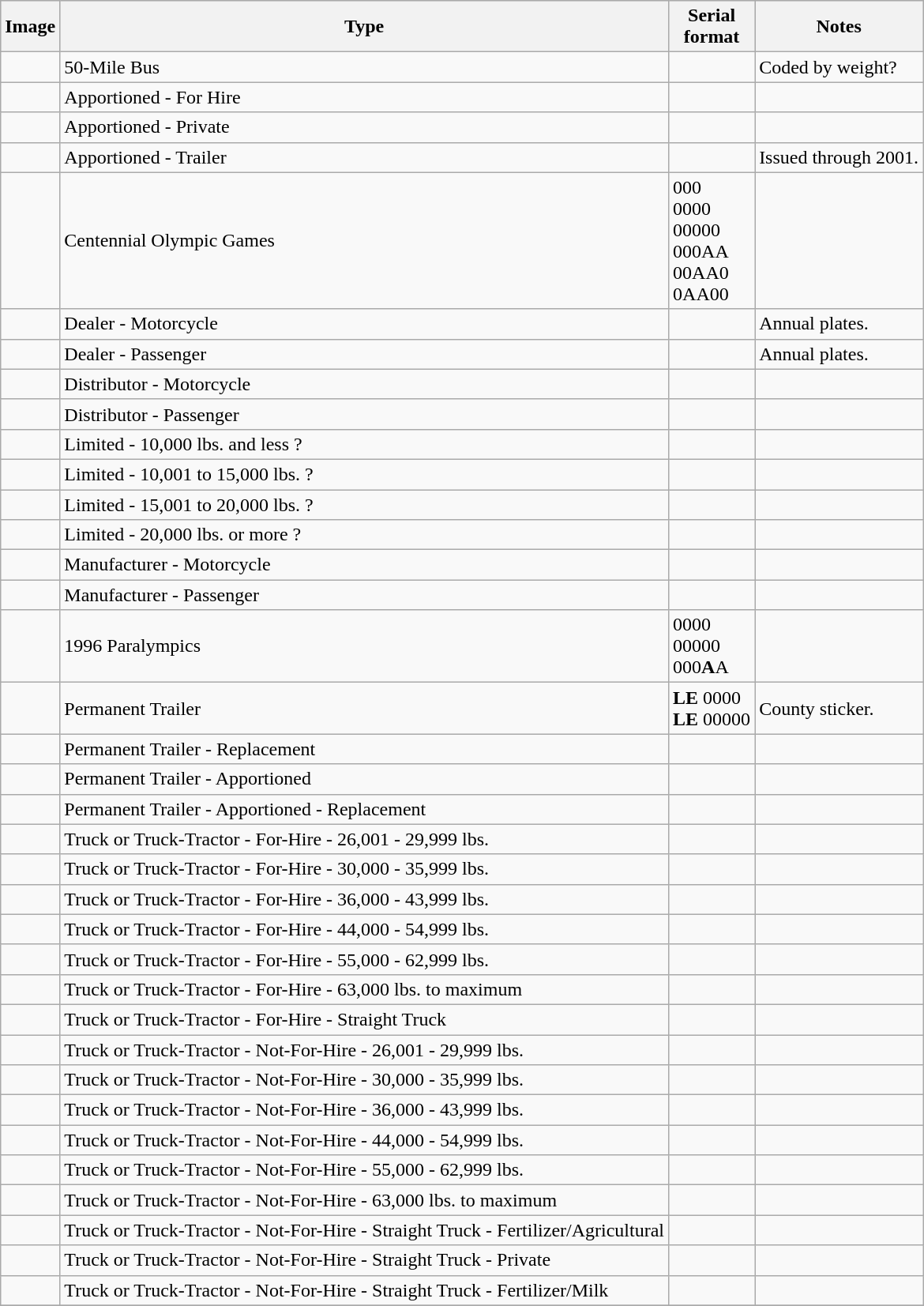<table class="wikitable sortable">
<tr style="background:#cccccc;">
<th><strong>Image</strong></th>
<th><strong>Type</strong></th>
<th><strong>Serial<br>format</strong></th>
<th><strong>Notes</strong></th>
</tr>
<tr>
<td></td>
<td>50-Mile Bus</td>
<td></td>
<td>Coded by weight?</td>
</tr>
<tr>
<td></td>
<td>Apportioned - For Hire</td>
<td></td>
<td></td>
</tr>
<tr>
<td></td>
<td>Apportioned - Private</td>
<td></td>
<td></td>
</tr>
<tr>
<td></td>
<td>Apportioned - Trailer</td>
<td></td>
<td>Issued through 2001.</td>
</tr>
<tr>
<td></td>
<td>Centennial Olympic Games</td>
<td>000<br>0000<br>00000<br>000AA<br>00AA0<br>0AA00</td>
<td></td>
</tr>
<tr>
<td></td>
<td>Dealer - Motorcycle</td>
<td></td>
<td>Annual plates.</td>
</tr>
<tr>
<td></td>
<td>Dealer - Passenger</td>
<td></td>
<td>Annual plates.</td>
</tr>
<tr>
<td></td>
<td>Distributor - Motorcycle</td>
<td></td>
<td></td>
</tr>
<tr>
<td></td>
<td>Distributor - Passenger</td>
<td></td>
<td></td>
</tr>
<tr>
<td></td>
<td>Limited - 10,000 lbs. and less ?</td>
<td></td>
<td></td>
</tr>
<tr>
<td></td>
<td>Limited - 10,001 to 15,000 lbs. ?</td>
<td></td>
<td></td>
</tr>
<tr>
<td></td>
<td>Limited - 15,001 to 20,000 lbs. ?</td>
<td></td>
<td></td>
</tr>
<tr>
<td></td>
<td>Limited - 20,000 lbs. or more ?</td>
<td></td>
<td></td>
</tr>
<tr>
<td></td>
<td>Manufacturer - Motorcycle</td>
<td></td>
<td></td>
</tr>
<tr>
<td></td>
<td>Manufacturer - Passenger</td>
<td></td>
<td></td>
</tr>
<tr>
<td></td>
<td>1996 Paralympics</td>
<td>0000<br>00000<br>000<strong>A</strong>A</td>
<td></td>
</tr>
<tr>
<td></td>
<td>Permanent Trailer</td>
<td><strong>LE</strong> 0000<br><strong>LE</strong> 00000</td>
<td>County sticker.</td>
</tr>
<tr>
<td></td>
<td>Permanent Trailer - Replacement</td>
<td></td>
<td></td>
</tr>
<tr>
<td></td>
<td>Permanent Trailer - Apportioned</td>
<td></td>
<td></td>
</tr>
<tr>
<td></td>
<td>Permanent Trailer - Apportioned - Replacement</td>
<td></td>
<td></td>
</tr>
<tr>
<td></td>
<td>Truck or Truck-Tractor - For-Hire - 26,001 - 29,999 lbs.</td>
<td></td>
<td></td>
</tr>
<tr>
<td></td>
<td>Truck or Truck-Tractor - For-Hire - 30,000 - 35,999 lbs.</td>
<td></td>
<td></td>
</tr>
<tr>
<td></td>
<td>Truck or Truck-Tractor - For-Hire - 36,000 - 43,999 lbs.</td>
<td></td>
<td></td>
</tr>
<tr>
<td></td>
<td>Truck or Truck-Tractor - For-Hire - 44,000 - 54,999 lbs.</td>
<td></td>
<td></td>
</tr>
<tr>
<td></td>
<td>Truck or Truck-Tractor - For-Hire - 55,000 - 62,999 lbs.</td>
<td></td>
<td></td>
</tr>
<tr>
<td></td>
<td>Truck or Truck-Tractor - For-Hire - 63,000 lbs. to maximum</td>
<td></td>
<td></td>
</tr>
<tr>
<td></td>
<td>Truck or Truck-Tractor - For-Hire - Straight Truck</td>
<td></td>
<td></td>
</tr>
<tr>
<td></td>
<td>Truck or Truck-Tractor - Not-For-Hire - 26,001 - 29,999 lbs.</td>
<td></td>
<td></td>
</tr>
<tr>
<td></td>
<td>Truck or Truck-Tractor - Not-For-Hire - 30,000 - 35,999 lbs.</td>
<td></td>
<td></td>
</tr>
<tr>
<td></td>
<td>Truck or Truck-Tractor - Not-For-Hire - 36,000 - 43,999 lbs.</td>
<td></td>
<td></td>
</tr>
<tr>
<td></td>
<td>Truck or Truck-Tractor - Not-For-Hire - 44,000 - 54,999 lbs.</td>
<td></td>
<td></td>
</tr>
<tr>
<td></td>
<td>Truck or Truck-Tractor - Not-For-Hire - 55,000 - 62,999 lbs.</td>
<td></td>
<td></td>
</tr>
<tr>
<td></td>
<td>Truck or Truck-Tractor - Not-For-Hire - 63,000 lbs. to maximum</td>
<td></td>
<td></td>
</tr>
<tr>
<td></td>
<td>Truck or Truck-Tractor - Not-For-Hire - Straight Truck - Fertilizer/Agricultural</td>
<td></td>
<td></td>
</tr>
<tr>
<td></td>
<td>Truck or Truck-Tractor - Not-For-Hire - Straight Truck - Private</td>
<td></td>
<td></td>
</tr>
<tr>
<td></td>
<td>Truck or Truck-Tractor - Not-For-Hire - Straight Truck - Fertilizer/Milk</td>
<td></td>
<td></td>
</tr>
<tr>
</tr>
</table>
